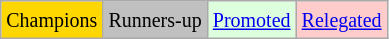<table class="wikitable">
<tr>
<td bgcolor=gold><small>Champions</small></td>
<td bgcolor=silver><small>Runners-up</small></td>
<td bgcolor="#DDFFDD"><small><a href='#'>Promoted</a></small></td>
<td bgcolor= "#FFCCCC"><small><a href='#'>Relegated</a></small></td>
</tr>
</table>
